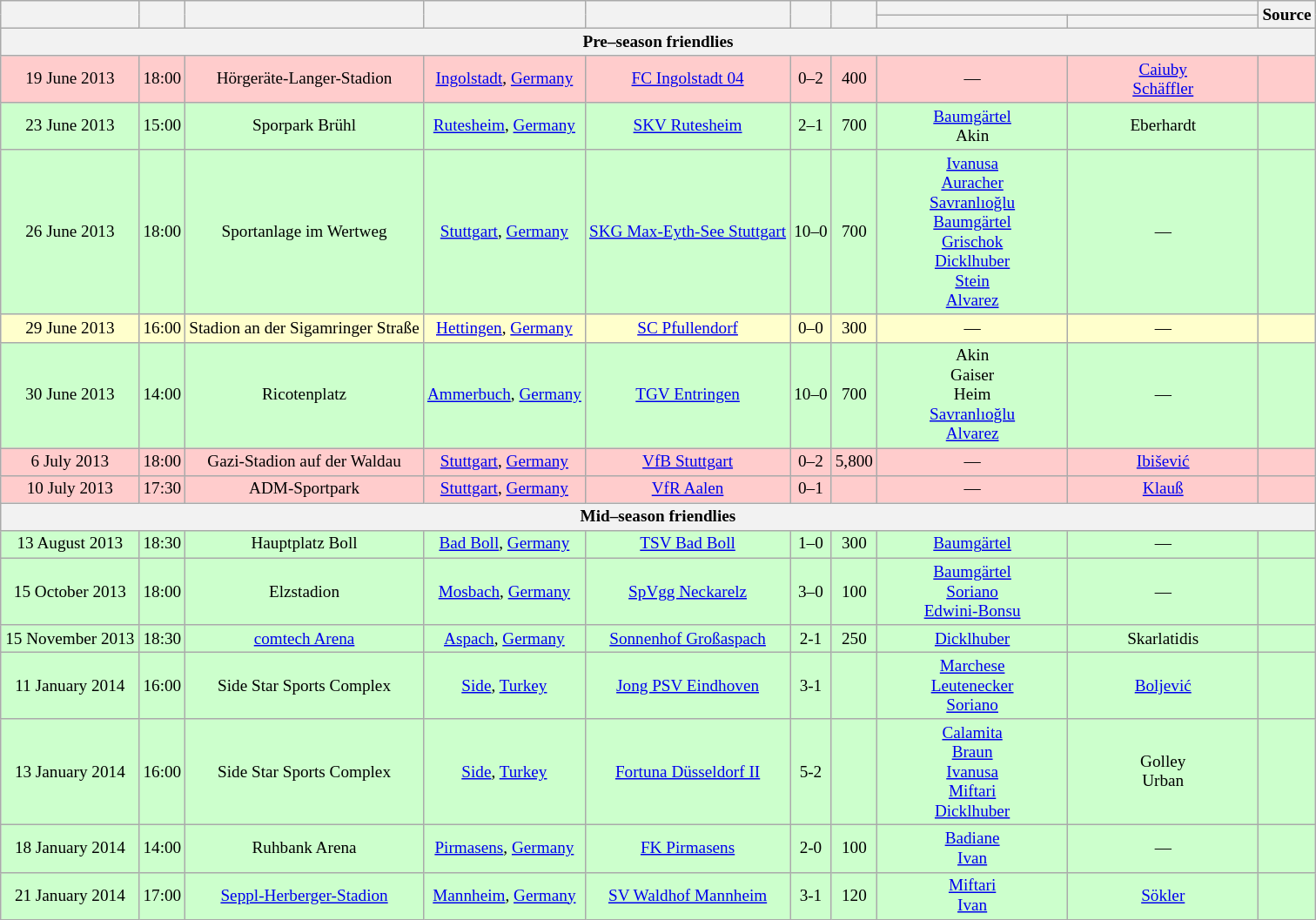<table class="wikitable" Style="text-align: center;font-size:80%">
<tr>
<th rowspan="2" style="width:100px"></th>
<th rowspan="2"></th>
<th rowspan="2"></th>
<th rowspan="2"></th>
<th rowspan="2"></th>
<th rowspan="2"></th>
<th rowspan="2"></th>
<th colspan="2"></th>
<th rowspan="2">Source</th>
</tr>
<tr>
<th style="width:140px"></th>
<th style="width:140px"></th>
</tr>
<tr>
<th colspan="10">Pre–season friendlies</th>
</tr>
<tr style="background:#fcc">
<td>19 June 2013</td>
<td>18:00</td>
<td>Hörgeräte-Langer-Stadion</td>
<td><a href='#'>Ingolstadt</a>, <a href='#'>Germany</a></td>
<td><a href='#'>FC Ingolstadt 04</a></td>
<td>0–2</td>
<td>400</td>
<td>—</td>
<td><a href='#'>Caiuby</a>  <br> <a href='#'>Schäffler</a> </td>
<td></td>
</tr>
<tr style="background:#cfc">
<td>23 June 2013</td>
<td>15:00</td>
<td>Sporpark Brühl</td>
<td><a href='#'>Rutesheim</a>, <a href='#'>Germany</a></td>
<td><a href='#'>SKV Rutesheim</a></td>
<td>2–1</td>
<td>700</td>
<td><a href='#'>Baumgärtel</a>  <br> Akin </td>
<td>Eberhardt </td>
<td></td>
</tr>
<tr style="background:#cfc">
<td>26 June 2013</td>
<td>18:00</td>
<td>Sportanlage im Wertweg</td>
<td><a href='#'>Stuttgart</a>, <a href='#'>Germany</a></td>
<td><a href='#'>SKG Max-Eyth-See Stuttgart</a></td>
<td>10–0</td>
<td>700</td>
<td><a href='#'>Ivanusa</a>   <br> <a href='#'>Auracher</a>  <br> <a href='#'>Savranlıoğlu</a>  <br> <a href='#'>Baumgärtel</a>  <br> <a href='#'>Grischok</a>  <br> <a href='#'>Dicklhuber</a>   <br> <a href='#'>Stein</a>  <br> <a href='#'>Alvarez</a> </td>
<td>—</td>
<td></td>
</tr>
<tr style="background:#ffc">
<td>29 June 2013</td>
<td>16:00</td>
<td>Stadion an der Sigamringer Straße</td>
<td><a href='#'>Hettingen</a>, <a href='#'>Germany</a></td>
<td><a href='#'>SC Pfullendorf</a></td>
<td>0–0</td>
<td>300</td>
<td>—</td>
<td>—</td>
<td></td>
</tr>
<tr style="background:#cfc">
<td>30 June 2013</td>
<td>14:00</td>
<td>Ricotenplatz</td>
<td><a href='#'>Ammerbuch</a>, <a href='#'>Germany</a></td>
<td><a href='#'>TGV Entringen</a></td>
<td>10–0</td>
<td>700</td>
<td>Akin   <br> Gaiser  <br> Heim  <br> <a href='#'>Savranlıoğlu</a>   <br> <a href='#'>Alvarez</a> </td>
<td>—</td>
<td></td>
</tr>
<tr style="background:#fcc">
<td>6 July 2013</td>
<td>18:00</td>
<td>Gazi-Stadion auf der Waldau</td>
<td><a href='#'>Stuttgart</a>, <a href='#'>Germany</a></td>
<td><a href='#'>VfB Stuttgart</a></td>
<td>0–2</td>
<td>5,800</td>
<td>—</td>
<td><a href='#'>Ibišević</a>  </td>
<td></td>
</tr>
<tr style="background:#fcc">
<td>10 July 2013</td>
<td>17:30</td>
<td>ADM-Sportpark</td>
<td><a href='#'>Stuttgart</a>, <a href='#'>Germany</a></td>
<td><a href='#'>VfR Aalen</a></td>
<td>0–1</td>
<td></td>
<td>—</td>
<td><a href='#'>Klauß</a> </td>
<td></td>
</tr>
<tr>
<th colspan="10">Mid–season friendlies</th>
</tr>
<tr style="background:#cfc">
<td>13 August 2013</td>
<td>18:30</td>
<td>Hauptplatz Boll</td>
<td><a href='#'>Bad Boll</a>, <a href='#'>Germany</a></td>
<td><a href='#'>TSV Bad Boll</a></td>
<td>1–0</td>
<td>300</td>
<td><a href='#'>Baumgärtel</a> </td>
<td>—</td>
<td></td>
</tr>
<tr style="background:#cfc">
<td>15 October 2013</td>
<td>18:00</td>
<td>Elzstadion</td>
<td><a href='#'>Mosbach</a>, <a href='#'>Germany</a></td>
<td><a href='#'>SpVgg Neckarelz</a></td>
<td>3–0</td>
<td>100</td>
<td><a href='#'>Baumgärtel</a>  <br> <a href='#'>Soriano</a>  <br> <a href='#'>Edwini-Bonsu</a> </td>
<td>—</td>
<td></td>
</tr>
<tr style="background:#cfc">
<td>15 November 2013</td>
<td>18:30</td>
<td><a href='#'>comtech Arena</a></td>
<td><a href='#'>Aspach</a>, <a href='#'>Germany</a></td>
<td><a href='#'>Sonnenhof Großaspach</a></td>
<td>2-1</td>
<td>250</td>
<td><a href='#'>Dicklhuber</a> </td>
<td>Skarlatidis </td>
<td></td>
</tr>
<tr style="background:#cfc">
<td>11 January 2014</td>
<td>16:00</td>
<td>Side Star Sports Complex</td>
<td><a href='#'>Side</a>, <a href='#'>Turkey</a></td>
<td><a href='#'>Jong PSV Eindhoven</a></td>
<td>3-1</td>
<td></td>
<td><a href='#'>Marchese</a>  <br> <a href='#'>Leutenecker</a>  <br> <a href='#'>Soriano</a> </td>
<td><a href='#'>Boljević</a> </td>
<td></td>
</tr>
<tr style="background:#cfc">
<td>13 January 2014</td>
<td>16:00</td>
<td>Side Star Sports Complex</td>
<td><a href='#'>Side</a>, <a href='#'>Turkey</a></td>
<td><a href='#'>Fortuna Düsseldorf II</a></td>
<td>5-2</td>
<td></td>
<td><a href='#'>Calamita</a>  <br> <a href='#'>Braun</a>  <br> <a href='#'>Ivanusa</a>  <br> <a href='#'>Miftari</a>  <br> <a href='#'>Dicklhuber</a> </td>
<td>Golley  <br> Urban </td>
<td></td>
</tr>
<tr style="background:#cfc">
<td>18 January 2014</td>
<td>14:00</td>
<td>Ruhbank Arena</td>
<td><a href='#'>Pirmasens</a>, <a href='#'>Germany</a></td>
<td><a href='#'>FK Pirmasens</a></td>
<td>2-0</td>
<td>100</td>
<td><a href='#'>Badiane</a>  <br> <a href='#'>Ivan</a> </td>
<td>—</td>
<td></td>
</tr>
<tr style="background:#cfc">
<td>21 January 2014</td>
<td>17:00</td>
<td><a href='#'>Seppl-Herberger-Stadion</a></td>
<td><a href='#'>Mannheim</a>, <a href='#'>Germany</a></td>
<td><a href='#'>SV Waldhof Mannheim</a></td>
<td>3-1</td>
<td>120</td>
<td><a href='#'>Miftari</a>  <br> <a href='#'>Ivan</a> </td>
<td><a href='#'>Sökler</a> </td>
<td></td>
</tr>
</table>
